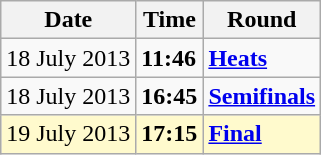<table class="wikitable">
<tr>
<th>Date</th>
<th>Time</th>
<th>Round</th>
</tr>
<tr>
<td>18 July 2013</td>
<td><strong>11:46</strong></td>
<td><strong><a href='#'>Heats</a></strong></td>
</tr>
<tr>
<td>18 July 2013</td>
<td><strong>16:45</strong></td>
<td><strong><a href='#'>Semifinals</a></strong></td>
</tr>
<tr style=background:lemonchiffon>
<td>19 July 2013</td>
<td><strong>17:15</strong></td>
<td><strong><a href='#'>Final</a></strong></td>
</tr>
</table>
